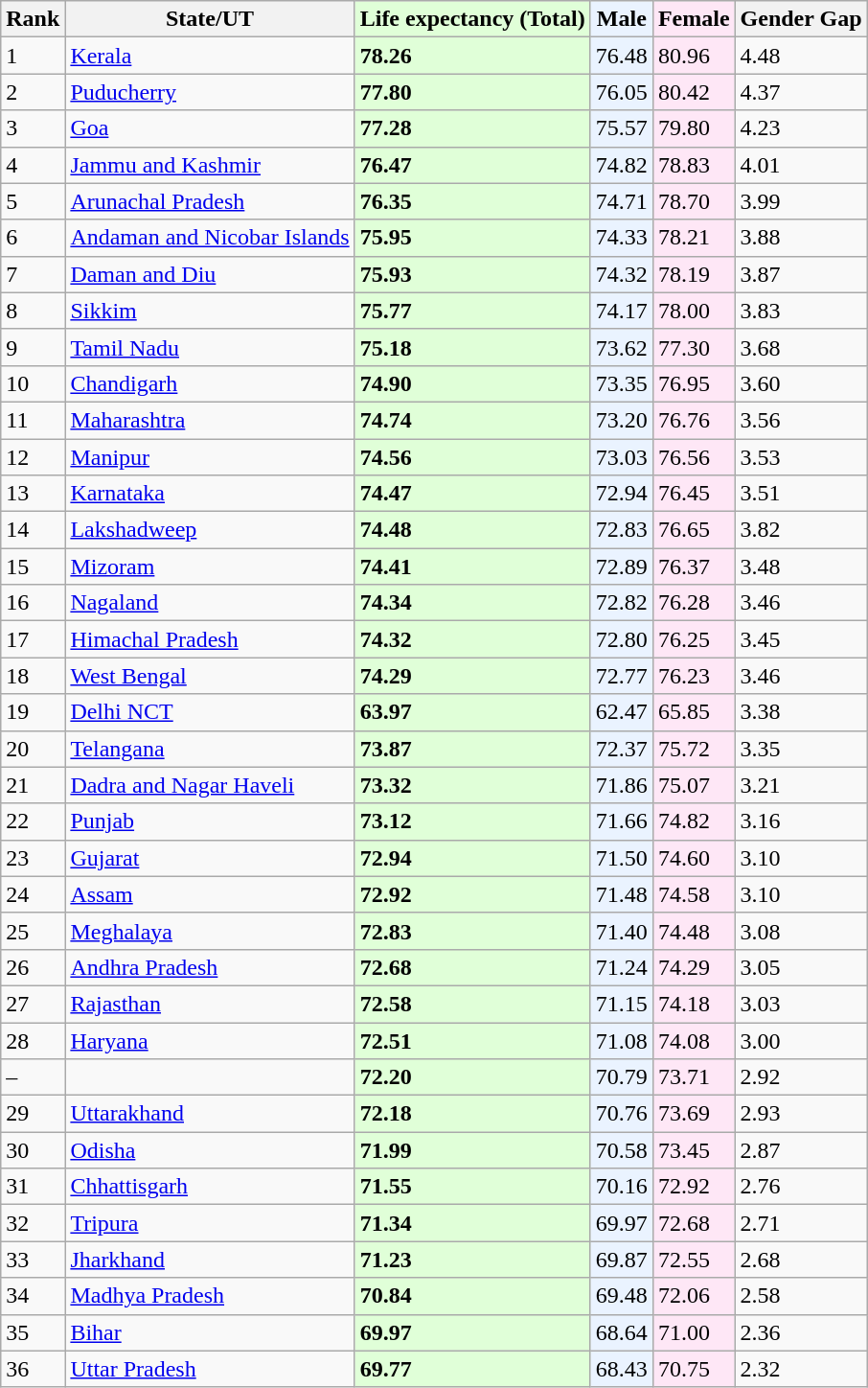<table class="wikitable sortable">
<tr>
<th>Rank</th>
<th>State/UT</th>
<th style="background:#e0ffd8;">Life expectancy (Total)</th>
<th style="background:#eaf3ff;">Male</th>
<th style="background:#fee7f6;">Female</th>
<th>Gender Gap</th>
</tr>
<tr>
<td>1</td>
<td><a href='#'>Kerala</a></td>
<td style="background:#e0ffd8;"><strong>78.26</strong></td>
<td style="background:#eaf3ff;">76.48</td>
<td style="background:#fee7f6;">80.96</td>
<td>4.48</td>
</tr>
<tr>
<td>2</td>
<td><a href='#'>Puducherry</a></td>
<td style="background:#e0ffd8;"><strong>77.80</strong></td>
<td style="background:#eaf3ff;">76.05</td>
<td style="background:#fee7f6;">80.42</td>
<td>4.37</td>
</tr>
<tr>
<td>3</td>
<td><a href='#'>Goa</a></td>
<td style="background:#e0ffd8;"><strong>77.28</strong></td>
<td style="background:#eaf3ff;">75.57</td>
<td style="background:#fee7f6;">79.80</td>
<td>4.23</td>
</tr>
<tr>
<td>4</td>
<td><a href='#'>Jammu and Kashmir</a></td>
<td style="background:#e0ffd8;"><strong>76.47</strong></td>
<td style="background:#eaf3ff;">74.82</td>
<td style="background:#fee7f6;">78.83</td>
<td>4.01</td>
</tr>
<tr>
<td>5</td>
<td><a href='#'>Arunachal Pradesh</a></td>
<td style="background:#e0ffd8;"><strong>76.35</strong></td>
<td style="background:#eaf3ff;">74.71</td>
<td style="background:#fee7f6;">78.70</td>
<td>3.99</td>
</tr>
<tr>
<td>6</td>
<td><a href='#'>Andaman and Nicobar Islands</a></td>
<td style="background:#e0ffd8;"><strong>75.95</strong></td>
<td style="background:#eaf3ff;">74.33</td>
<td style="background:#fee7f6;">78.21</td>
<td>3.88</td>
</tr>
<tr>
<td>7</td>
<td><a href='#'>Daman and Diu</a></td>
<td style="background:#e0ffd8;"><strong>75.93</strong></td>
<td style="background:#eaf3ff;">74.32</td>
<td style="background:#fee7f6;">78.19</td>
<td>3.87</td>
</tr>
<tr>
<td>8</td>
<td><a href='#'>Sikkim</a></td>
<td style="background:#e0ffd8;"><strong>75.77</strong></td>
<td style="background:#eaf3ff;">74.17</td>
<td style="background:#fee7f6;">78.00</td>
<td>3.83</td>
</tr>
<tr>
<td>9</td>
<td><a href='#'>Tamil Nadu</a></td>
<td style="background:#e0ffd8;"><strong>75.18</strong></td>
<td style="background:#eaf3ff;">73.62</td>
<td style="background:#fee7f6;">77.30</td>
<td>3.68</td>
</tr>
<tr>
<td>10</td>
<td><a href='#'>Chandigarh</a></td>
<td style="background:#e0ffd8;"><strong>74.90</strong></td>
<td style="background:#eaf3ff;">73.35</td>
<td style="background:#fee7f6;">76.95</td>
<td>3.60</td>
</tr>
<tr>
<td>11</td>
<td><a href='#'>Maharashtra</a></td>
<td style="background:#e0ffd8;"><strong>74.74</strong></td>
<td style="background:#eaf3ff;">73.20</td>
<td style="background:#fee7f6;">76.76</td>
<td>3.56</td>
</tr>
<tr>
<td>12</td>
<td><a href='#'>Manipur</a></td>
<td style="background:#e0ffd8;"><strong>74.56</strong></td>
<td style="background:#eaf3ff;">73.03</td>
<td style="background:#fee7f6;">76.56</td>
<td>3.53</td>
</tr>
<tr>
<td>13</td>
<td><a href='#'>Karnataka</a></td>
<td style="background:#e0ffd8;"><strong>74.47</strong></td>
<td style="background:#eaf3ff;">72.94</td>
<td style="background:#fee7f6;">76.45</td>
<td>3.51</td>
</tr>
<tr>
<td>14</td>
<td><a href='#'>Lakshadweep</a></td>
<td style="background:#e0ffd8;"><strong>74.48</strong></td>
<td style="background:#eaf3ff;">72.83</td>
<td style="background:#fee7f6;">76.65</td>
<td>3.82</td>
</tr>
<tr>
<td>15</td>
<td><a href='#'>Mizoram</a></td>
<td style="background:#e0ffd8;"><strong>74.41</strong></td>
<td style="background:#eaf3ff;">72.89</td>
<td style="background:#fee7f6;">76.37</td>
<td>3.48</td>
</tr>
<tr>
<td>16</td>
<td><a href='#'>Nagaland</a></td>
<td style="background:#e0ffd8;"><strong>74.34</strong></td>
<td style="background:#eaf3ff;">72.82</td>
<td style="background:#fee7f6;">76.28</td>
<td>3.46</td>
</tr>
<tr>
<td>17</td>
<td><a href='#'>Himachal Pradesh</a></td>
<td style="background:#e0ffd8;"><strong>74.32</strong></td>
<td style="background:#eaf3ff;">72.80</td>
<td style="background:#fee7f6;">76.25</td>
<td>3.45</td>
</tr>
<tr>
<td>18</td>
<td><a href='#'>West Bengal</a></td>
<td style="background:#e0ffd8;"><strong>74.29</strong></td>
<td style="background:#eaf3ff;">72.77</td>
<td style="background:#fee7f6;">76.23</td>
<td>3.46</td>
</tr>
<tr>
<td>19</td>
<td><a href='#'>Delhi NCT</a></td>
<td style="background:#e0ffd8;"><strong>63.97</strong></td>
<td style="background:#eaf3ff;">62.47</td>
<td style="background:#fee7f6;">65.85</td>
<td>3.38</td>
</tr>
<tr>
<td>20</td>
<td><a href='#'>Telangana</a></td>
<td style="background:#e0ffd8;"><strong>73.87</strong></td>
<td style="background:#eaf3ff;">72.37</td>
<td style="background:#fee7f6;">75.72</td>
<td>3.35</td>
</tr>
<tr>
<td>21</td>
<td><a href='#'>Dadra and Nagar Haveli</a></td>
<td style="background:#e0ffd8;"><strong>73.32</strong></td>
<td style="background:#eaf3ff;">71.86</td>
<td style="background:#fee7f6;">75.07</td>
<td>3.21</td>
</tr>
<tr>
<td>22</td>
<td><a href='#'>Punjab</a></td>
<td style="background:#e0ffd8;"><strong>73.12</strong></td>
<td style="background:#eaf3ff;">71.66</td>
<td style="background:#fee7f6;">74.82</td>
<td>3.16</td>
</tr>
<tr>
<td>23</td>
<td><a href='#'>Gujarat</a></td>
<td style="background:#e0ffd8;"><strong>72.94</strong></td>
<td style="background:#eaf3ff;">71.50</td>
<td style="background:#fee7f6;">74.60</td>
<td>3.10</td>
</tr>
<tr>
<td>24</td>
<td><a href='#'>Assam</a></td>
<td style="background:#e0ffd8;"><strong>72.92</strong></td>
<td style="background:#eaf3ff;">71.48</td>
<td style="background:#fee7f6;">74.58</td>
<td>3.10</td>
</tr>
<tr>
<td>25</td>
<td><a href='#'>Meghalaya</a></td>
<td style="background:#e0ffd8;"><strong>72.83</strong></td>
<td style="background:#eaf3ff;">71.40</td>
<td style="background:#fee7f6;">74.48</td>
<td>3.08</td>
</tr>
<tr>
<td>26</td>
<td><a href='#'>Andhra Pradesh</a></td>
<td style="background:#e0ffd8;"><strong>72.68</strong></td>
<td style="background:#eaf3ff;">71.24</td>
<td style="background:#fee7f6;">74.29</td>
<td>3.05</td>
</tr>
<tr>
<td>27</td>
<td><a href='#'>Rajasthan</a></td>
<td style="background:#e0ffd8;"><strong>72.58</strong></td>
<td style="background:#eaf3ff;">71.15</td>
<td style="background:#fee7f6;">74.18</td>
<td>3.03</td>
</tr>
<tr>
<td>28</td>
<td><a href='#'>Haryana</a></td>
<td style="background:#e0ffd8;"><strong>72.51</strong></td>
<td style="background:#eaf3ff;">71.08</td>
<td style="background:#fee7f6;">74.08</td>
<td>3.00</td>
</tr>
<tr>
<td>–</td>
<td><strong></strong></td>
<td style="background:#e0ffd8;"><strong>72.20</strong> </td>
<td style="background:#eaf3ff;">70.79</td>
<td style="background:#fee7f6;">73.71</td>
<td>2.92</td>
</tr>
<tr>
<td>29</td>
<td><a href='#'>Uttarakhand</a></td>
<td style="background:#e0ffd8;"><strong>72.18</strong></td>
<td style="background:#eaf3ff;">70.76</td>
<td style="background:#fee7f6;">73.69</td>
<td>2.93</td>
</tr>
<tr>
<td>30</td>
<td><a href='#'>Odisha</a></td>
<td style="background:#e0ffd8;"><strong>71.99</strong></td>
<td style="background:#eaf3ff;">70.58</td>
<td style="background:#fee7f6;">73.45</td>
<td>2.87</td>
</tr>
<tr>
<td>31</td>
<td><a href='#'>Chhattisgarh</a></td>
<td style="background:#e0ffd8;"><strong>71.55</strong></td>
<td style="background:#eaf3ff;">70.16</td>
<td style="background:#fee7f6;">72.92</td>
<td>2.76</td>
</tr>
<tr>
<td>32</td>
<td><a href='#'>Tripura</a></td>
<td style="background:#e0ffd8;"><strong>71.34</strong></td>
<td style="background:#eaf3ff;">69.97</td>
<td style="background:#fee7f6;">72.68</td>
<td>2.71</td>
</tr>
<tr>
<td>33</td>
<td><a href='#'>Jharkhand</a></td>
<td style="background:#e0ffd8;"><strong>71.23</strong></td>
<td style="background:#eaf3ff;">69.87</td>
<td style="background:#fee7f6;">72.55</td>
<td>2.68</td>
</tr>
<tr>
<td>34</td>
<td><a href='#'>Madhya Pradesh</a></td>
<td style="background:#e0ffd8;"><strong>70.84</strong></td>
<td style="background:#eaf3ff;">69.48</td>
<td style="background:#fee7f6;">72.06</td>
<td>2.58</td>
</tr>
<tr>
<td>35</td>
<td><a href='#'>Bihar</a></td>
<td style="background:#e0ffd8;"><strong>69.97</strong></td>
<td style="background:#eaf3ff;">68.64</td>
<td style="background:#fee7f6;">71.00</td>
<td>2.36</td>
</tr>
<tr>
<td>36</td>
<td><a href='#'>Uttar Pradesh</a></td>
<td style="background:#e0ffd8;"><strong>69.77</strong></td>
<td style="background:#eaf3ff;">68.43</td>
<td style="background:#fee7f6;">70.75</td>
<td>2.32</td>
</tr>
</table>
